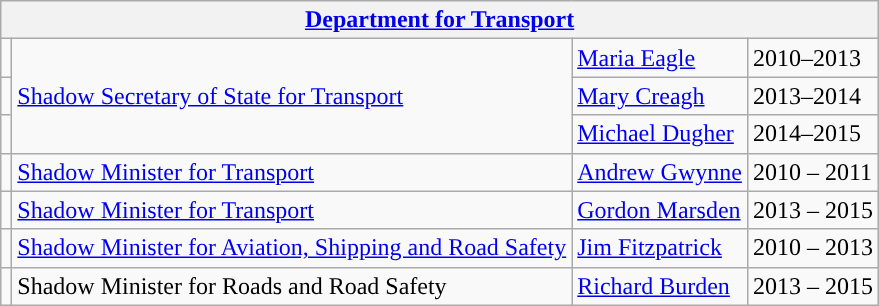<table class="wikitable">
<tr>
<th colspan="4"><a href='#'>Department for Transport</a></th>
</tr>
<tr>
<td style="background: "></td>
<td rowspan="3"><a href='#'>Shadow Secretary of State for Transport</a></td>
<td><a href='#'>Maria Eagle</a></td>
<td>2010–2013</td>
</tr>
<tr>
<td style="background: "></td>
<td><a href='#'>Mary Creagh</a></td>
<td>2013–2014</td>
</tr>
<tr>
<td style="background: "></td>
<td><a href='#'>Michael Dugher</a></td>
<td>2014–2015</td>
</tr>
<tr>
<td style="background: "></td>
<td rowspan="1"><a href='#'>Shadow Minister for Transport</a></td>
<td><a href='#'>Andrew Gwynne</a></td>
<td>2010 – 2011</td>
</tr>
<tr>
<td style="background: "></td>
<td rowspan="1"><a href='#'>Shadow Minister for Transport</a></td>
<td><a href='#'>Gordon Marsden</a></td>
<td>2013 – 2015</td>
</tr>
<tr>
<td style="background: "></td>
<td><a href='#'>Shadow Minister for Aviation, Shipping and Road Safety</a></td>
<td><a href='#'>Jim Fitzpatrick</a></td>
<td>2010 – 2013</td>
</tr>
<tr>
<td style="background: "></td>
<td>Shadow Minister for Roads and Road Safety</td>
<td><a href='#'>Richard Burden</a></td>
<td>2013 – 2015</td>
</tr>
</table>
